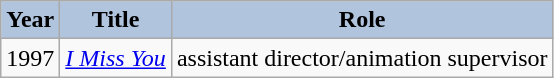<table class="wikitable">
<tr>
<th style="background:#B0C4DE;">Year</th>
<th style="background:#B0C4DE;">Title</th>
<th style="background:#B0C4DE;">Role</th>
</tr>
<tr>
<td>1997</td>
<td><em><a href='#'>I Miss You</a></em></td>
<td>assistant director/animation supervisor</td>
</tr>
</table>
